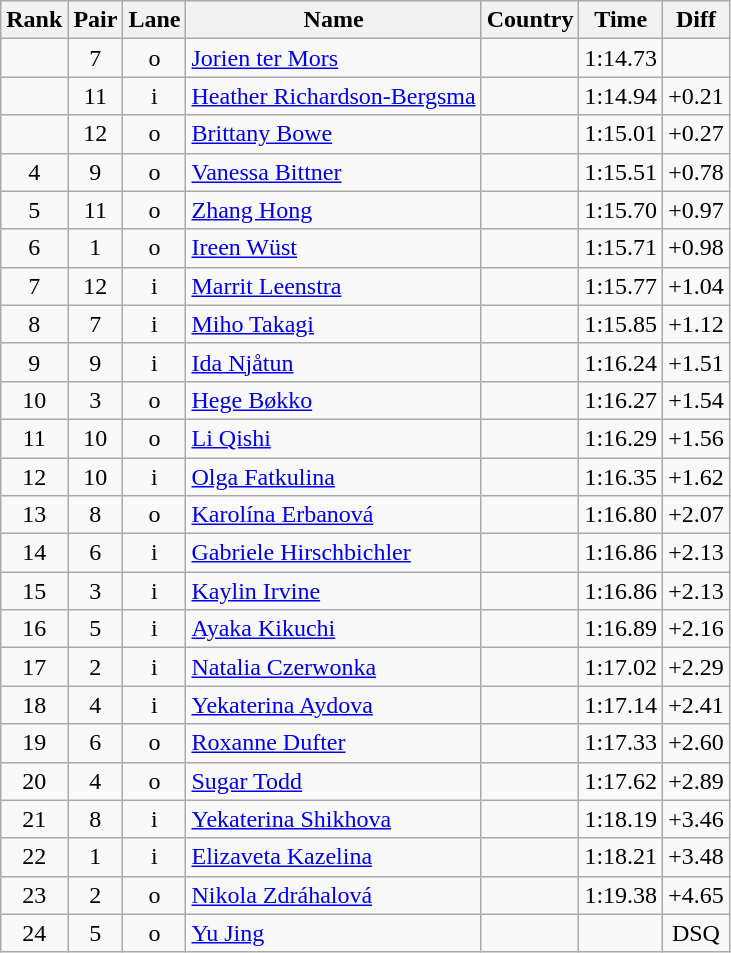<table class="wikitable sortable" style="text-align:center">
<tr>
<th>Rank</th>
<th>Pair</th>
<th>Lane</th>
<th>Name</th>
<th>Country</th>
<th>Time</th>
<th>Diff</th>
</tr>
<tr>
<td></td>
<td>7</td>
<td>o</td>
<td align=left><a href='#'>Jorien ter Mors</a></td>
<td align=left></td>
<td>1:14.73</td>
<td></td>
</tr>
<tr>
<td></td>
<td>11</td>
<td>i</td>
<td align=left><a href='#'>Heather Richardson-Bergsma</a></td>
<td align=left></td>
<td>1:14.94</td>
<td>+0.21</td>
</tr>
<tr>
<td></td>
<td>12</td>
<td>o</td>
<td align=left><a href='#'>Brittany Bowe</a></td>
<td align=left></td>
<td>1:15.01</td>
<td>+0.27</td>
</tr>
<tr>
<td>4</td>
<td>9</td>
<td>o</td>
<td align=left><a href='#'>Vanessa Bittner</a></td>
<td align=left></td>
<td>1:15.51</td>
<td>+0.78</td>
</tr>
<tr>
<td>5</td>
<td>11</td>
<td>o</td>
<td align=left><a href='#'>Zhang Hong</a></td>
<td align=left></td>
<td>1:15.70</td>
<td>+0.97</td>
</tr>
<tr>
<td>6</td>
<td>1</td>
<td>o</td>
<td align=left><a href='#'>Ireen Wüst</a></td>
<td align=left></td>
<td>1:15.71</td>
<td>+0.98</td>
</tr>
<tr>
<td>7</td>
<td>12</td>
<td>i</td>
<td align=left><a href='#'>Marrit Leenstra</a></td>
<td align=left></td>
<td>1:15.77</td>
<td>+1.04</td>
</tr>
<tr>
<td>8</td>
<td>7</td>
<td>i</td>
<td align=left><a href='#'>Miho Takagi</a></td>
<td align=left></td>
<td>1:15.85</td>
<td>+1.12</td>
</tr>
<tr>
<td>9</td>
<td>9</td>
<td>i</td>
<td align=left><a href='#'>Ida Njåtun</a></td>
<td align=left></td>
<td>1:16.24</td>
<td>+1.51</td>
</tr>
<tr>
<td>10</td>
<td>3</td>
<td>o</td>
<td align=left><a href='#'>Hege Bøkko</a></td>
<td align=left></td>
<td>1:16.27</td>
<td>+1.54</td>
</tr>
<tr>
<td>11</td>
<td>10</td>
<td>o</td>
<td align=left><a href='#'>Li Qishi</a></td>
<td align=left></td>
<td>1:16.29</td>
<td>+1.56</td>
</tr>
<tr>
<td>12</td>
<td>10</td>
<td>i</td>
<td align=left><a href='#'>Olga Fatkulina</a></td>
<td align=left></td>
<td>1:16.35</td>
<td>+1.62</td>
</tr>
<tr>
<td>13</td>
<td>8</td>
<td>o</td>
<td align=left><a href='#'>Karolína Erbanová</a></td>
<td align=left></td>
<td>1:16.80</td>
<td>+2.07</td>
</tr>
<tr>
<td>14</td>
<td>6</td>
<td>i</td>
<td align=left><a href='#'>Gabriele Hirschbichler</a></td>
<td align=left></td>
<td>1:16.86</td>
<td>+2.13</td>
</tr>
<tr>
<td>15</td>
<td>3</td>
<td>i</td>
<td align=left><a href='#'>Kaylin Irvine</a></td>
<td align=left></td>
<td>1:16.86</td>
<td>+2.13</td>
</tr>
<tr>
<td>16</td>
<td>5</td>
<td>i</td>
<td align=left><a href='#'>Ayaka Kikuchi</a></td>
<td align=left></td>
<td>1:16.89</td>
<td>+2.16</td>
</tr>
<tr>
<td>17</td>
<td>2</td>
<td>i</td>
<td align=left><a href='#'>Natalia Czerwonka</a></td>
<td align=left></td>
<td>1:17.02</td>
<td>+2.29</td>
</tr>
<tr>
<td>18</td>
<td>4</td>
<td>i</td>
<td align=left><a href='#'>Yekaterina Aydova</a></td>
<td align=left></td>
<td>1:17.14</td>
<td>+2.41</td>
</tr>
<tr>
<td>19</td>
<td>6</td>
<td>o</td>
<td align=left><a href='#'>Roxanne Dufter</a></td>
<td align=left></td>
<td>1:17.33</td>
<td>+2.60</td>
</tr>
<tr>
<td>20</td>
<td>4</td>
<td>o</td>
<td align=left><a href='#'>Sugar Todd</a></td>
<td align=left></td>
<td>1:17.62</td>
<td>+2.89</td>
</tr>
<tr>
<td>21</td>
<td>8</td>
<td>i</td>
<td align=left><a href='#'>Yekaterina Shikhova</a></td>
<td align=left></td>
<td>1:18.19</td>
<td>+3.46</td>
</tr>
<tr>
<td>22</td>
<td>1</td>
<td>i</td>
<td align=left><a href='#'>Elizaveta Kazelina</a></td>
<td align=left></td>
<td>1:18.21</td>
<td>+3.48</td>
</tr>
<tr>
<td>23</td>
<td>2</td>
<td>o</td>
<td align=left><a href='#'>Nikola Zdráhalová</a></td>
<td align=left></td>
<td>1:19.38</td>
<td>+4.65</td>
</tr>
<tr>
<td>24</td>
<td>5</td>
<td>o</td>
<td align=left><a href='#'>Yu Jing</a></td>
<td align=left></td>
<td></td>
<td>DSQ</td>
</tr>
</table>
